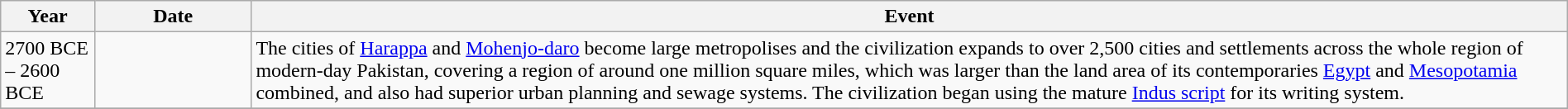<table class="wikitable" style="width:100%">
<tr>
<th style="width:6%">Year</th>
<th style="width:10%">Date</th>
<th>Event</th>
</tr>
<tr>
<td>2700 BCE – 2600 BCE</td>
<td></td>
<td>The cities of <a href='#'>Harappa</a> and <a href='#'>Mohenjo-daro</a> become large metropolises and the civilization expands to over 2,500 cities and settlements across the whole region of modern-day Pakistan, covering a region of around one million square miles, which was larger than the land area of its contemporaries <a href='#'>Egypt</a> and <a href='#'>Mesopotamia</a> combined, and also had superior urban planning and sewage systems. The civilization began using the mature <a href='#'>Indus script</a> for its writing system.</td>
</tr>
<tr>
</tr>
</table>
